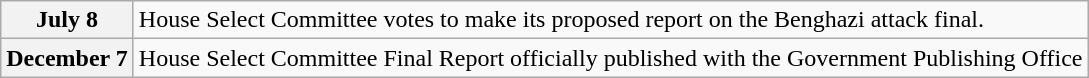<table class="wikitable">
<tr>
<th>July 8</th>
<td>House Select Committee votes to make its proposed report on the Benghazi attack final.</td>
</tr>
<tr>
<th>December 7</th>
<td>House Select Committee Final Report officially published with the Government Publishing Office</td>
</tr>
</table>
